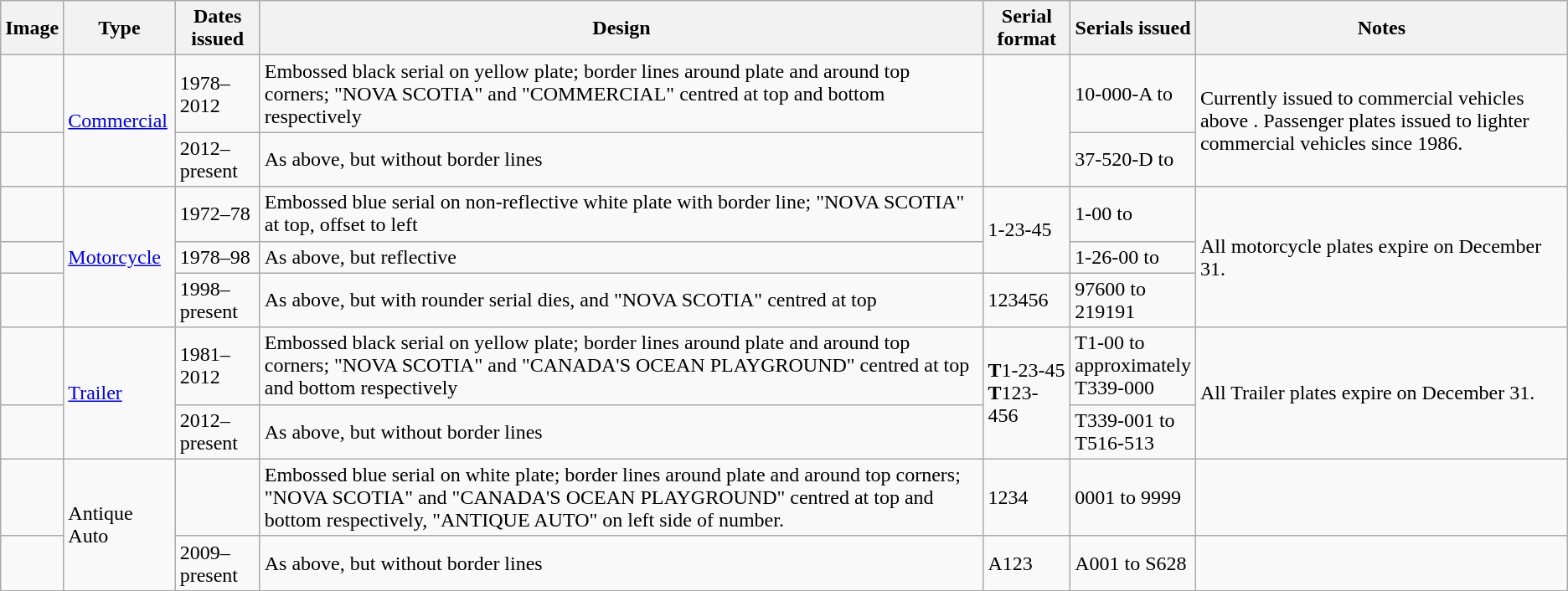<table class="wikitable">
<tr>
<th>Image</th>
<th>Type</th>
<th style="width:60px;">Dates issued</th>
<th>Design</th>
<th>Serial format</th>
<th style="width:80px;">Serials issued</th>
<th>Notes</th>
</tr>
<tr>
<td></td>
<td rowspan="2"><a href='#'>Commercial</a></td>
<td>1978–2012</td>
<td>Embossed black serial on yellow plate; border lines around plate and around top corners; "NOVA SCOTIA" and "COMMERCIAL" centred at top and bottom respectively</td>
<td rowspan="2"></td>
<td>10-000-A to </td>
<td rowspan="2">Currently issued to commercial vehicles above . Passenger plates issued to lighter commercial vehicles since 1986.</td>
</tr>
<tr>
<td></td>
<td>2012–present</td>
<td>As above, but without border lines</td>
<td>37-520-D to  </td>
</tr>
<tr>
<td></td>
<td rowspan="3"><a href='#'>Motorcycle</a></td>
<td>1972–78</td>
<td>Embossed blue serial on non-reflective white plate with border line; "NOVA SCOTIA" at top, offset to left</td>
<td rowspan="2">1-23-45</td>
<td>1-00 to </td>
<td rowspan="3">All motorcycle plates expire on December 31.</td>
</tr>
<tr>
<td></td>
<td>1978–98</td>
<td>As above, but reflective</td>
<td>1-26-00 to </td>
</tr>
<tr>
<td></td>
<td>1998–present</td>
<td>As above, but with rounder serial dies, and "NOVA SCOTIA" centred at top</td>
<td>123456</td>
<td>97600 to 219191 </td>
</tr>
<tr>
<td></td>
<td rowspan="2"><a href='#'>Trailer</a></td>
<td>1981–2012</td>
<td>Embossed black serial on yellow plate; border lines around plate and around top corners; "NOVA SCOTIA" and "CANADA'S OCEAN PLAYGROUND" centred at top and bottom respectively</td>
<td rowspan="2"><strong>T</strong>1-23-45<br><strong>T</strong>123-456</td>
<td>T1-00 to approximately T339-000</td>
<td rowspan="2">All Trailer plates expire on December 31.</td>
</tr>
<tr>
<td></td>
<td>2012–present</td>
<td>As above, but without border lines</td>
<td>T339-001 to T516-513 </td>
</tr>
<tr>
<td></td>
<td rowspan="2">Antique Auto</td>
<td></td>
<td>Embossed blue serial on white plate; border lines around plate and around top corners; "NOVA SCOTIA" and "CANADA'S OCEAN PLAYGROUND" centred at top and bottom respectively, "ANTIQUE AUTO" on left side of number.</td>
<td>1234</td>
<td>0001 to 9999</td>
<td></td>
</tr>
<tr>
<td></td>
<td>2009–present</td>
<td>As above, but without border lines</td>
<td>A123</td>
<td>A001 to S628 </td>
<td></td>
</tr>
</table>
